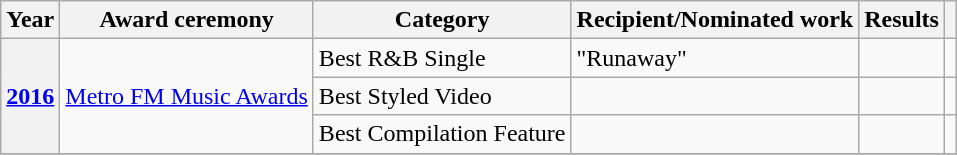<table class="wikitable palinrowheader">
<tr>
<th>Year</th>
<th>Award ceremony</th>
<th>Category</th>
<th>Recipient/Nominated work</th>
<th>Results</th>
<th></th>
</tr>
<tr>
<th scope="row" rowspan="3"><a href='#'>2016</a></th>
<td rowspan="3"><a href='#'>Metro FM Music Awards</a></td>
<td>Best R&B Single</td>
<td>"Runaway"</td>
<td></td>
<td></td>
</tr>
<tr>
<td>Best Styled Video</td>
<td></td>
<td></td>
</tr>
<tr>
<td>Best Compilation Feature</td>
<td></td>
<td></td>
<td></td>
</tr>
<tr>
</tr>
</table>
